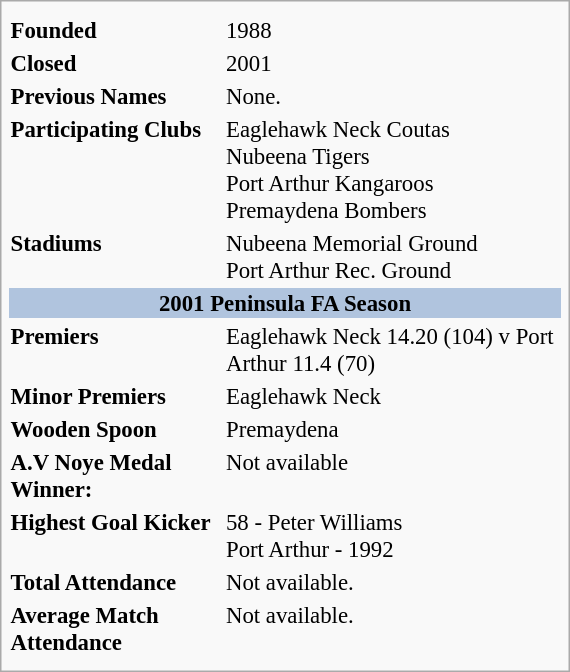<table class="infobox" style="width: 25em; font-size: 95%;">
<tr>
<td align="center" colspan="2"></td>
</tr>
<tr style="vertical-align: top;">
<td><strong>Founded</strong></td>
<td>1988</td>
</tr>
<tr>
<td><strong>Closed</strong></td>
<td>2001</td>
</tr>
<tr>
<td><strong>Previous Names</strong></td>
<td>None.</td>
</tr>
<tr>
<td><strong>Participating Clubs</strong></td>
<td>Eaglehawk Neck Coutas<br>Nubeena Tigers<br>Port Arthur Kangaroos<br>Premaydena Bombers<br></td>
</tr>
<tr>
<td><strong>Stadiums</strong></td>
<td>Nubeena Memorial Ground<br>Port Arthur Rec. Ground<br></td>
</tr>
<tr>
<th colspan="2" bgcolor="#b0c4de"><strong>2001 Peninsula FA Season</strong></th>
</tr>
<tr style="vertical-align: top;">
<td><strong>Premiers</strong></td>
<td>Eaglehawk Neck 14.20 (104) v Port Arthur 11.4 (70)</td>
</tr>
<tr>
<td><strong>Minor Premiers</strong></td>
<td>Eaglehawk Neck</td>
</tr>
<tr>
<td><strong>Wooden Spoon</strong></td>
<td>Premaydena</td>
</tr>
<tr>
<td><strong>A.V Noye Medal Winner:</strong></td>
<td>Not available</td>
</tr>
<tr>
<td><strong>Highest Goal Kicker</strong></td>
<td>58 - Peter Williams<br>Port Arthur - 1992</td>
</tr>
<tr>
<td><strong>Total Attendance</strong></td>
<td>Not available.</td>
</tr>
<tr>
<td><strong>Average Match Attendance</strong></td>
<td>Not available.</td>
</tr>
<tr>
</tr>
<tr style="vertical-align: top;">
</tr>
</table>
